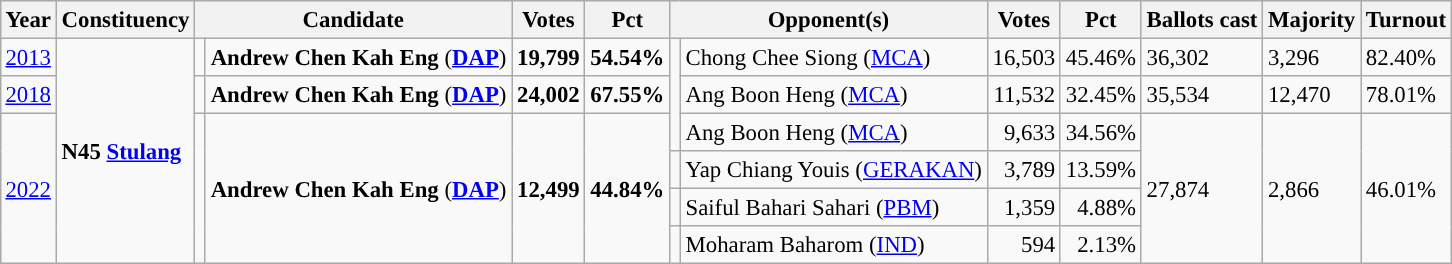<table class="wikitable" style="margin:0.5em ; font-size:95%">
<tr>
<th>Year</th>
<th>Constituency</th>
<th colspan=2>Candidate</th>
<th>Votes</th>
<th>Pct</th>
<th colspan=2>Opponent(s)</th>
<th>Votes</th>
<th>Pct</th>
<th>Ballots cast</th>
<th>Majority</th>
<th>Turnout</th>
</tr>
<tr>
<td><a href='#'>2013</a></td>
<td rowspan="6"><strong>N45 <a href='#'>Stulang</a></strong></td>
<td></td>
<td><strong>Andrew Chen Kah Eng</strong> (<a href='#'><strong>DAP</strong></a>)</td>
<td align=right><strong>19,799</strong></td>
<td><strong>54.54%</strong></td>
<td rowspan="3" ></td>
<td>Chong Chee Siong (<a href='#'>MCA</a>)</td>
<td align=right>16,503</td>
<td>45.46%</td>
<td>36,302</td>
<td>3,296</td>
<td>82.40%</td>
</tr>
<tr>
<td><a href='#'>2018</a></td>
<td></td>
<td><strong>Andrew Chen Kah Eng</strong> (<a href='#'><strong>DAP</strong></a>)</td>
<td align=right><strong>24,002</strong></td>
<td><strong>67.55%</strong></td>
<td>Ang Boon Heng (<a href='#'>MCA</a>)</td>
<td align=right>11,532</td>
<td>32.45%</td>
<td>35,534</td>
<td>12,470</td>
<td>78.01%</td>
</tr>
<tr>
<td rowspan=4><a href='#'>2022</a></td>
<td rowspan=4 ></td>
<td rowspan=4><strong>Andrew Chen Kah Eng</strong> (<a href='#'><strong>DAP</strong></a>)</td>
<td rowspan=4 align=right><strong>12,499</strong></td>
<td rowspan=4><strong>44.84%</strong></td>
<td>Ang Boon Heng (<a href='#'>MCA</a>)</td>
<td align=right>9,633</td>
<td>34.56%</td>
<td rowspan=4>27,874</td>
<td rowspan=4>2,866</td>
<td rowspan=4>46.01%</td>
</tr>
<tr>
<td></td>
<td>Yap Chiang Youis (<a href='#'>GERAKAN</a>)</td>
<td align=right>3,789</td>
<td>13.59%</td>
</tr>
<tr>
<td></td>
<td>Saiful Bahari Sahari (<a href='#'>PBM</a>)</td>
<td align=right>1,359</td>
<td align=right>4.88%</td>
</tr>
<tr>
<td></td>
<td>Moharam Baharom (<a href='#'>IND</a>)</td>
<td align=right>594</td>
<td align=right>2.13%</td>
</tr>
</table>
